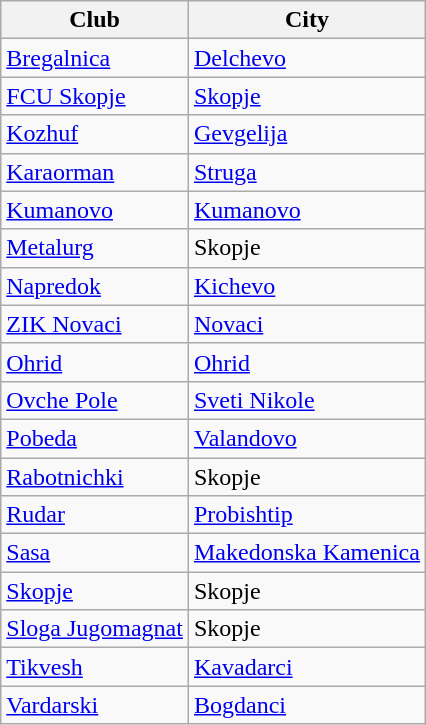<table class="wikitable sortable">
<tr>
<th>Club</th>
<th>City</th>
</tr>
<tr>
<td><a href='#'>Bregalnica</a></td>
<td><a href='#'>Delchevo</a></td>
</tr>
<tr>
<td><a href='#'>FCU Skopje</a></td>
<td><a href='#'>Skopje</a></td>
</tr>
<tr>
<td><a href='#'>Kozhuf</a></td>
<td><a href='#'>Gevgelija</a></td>
</tr>
<tr>
<td><a href='#'>Karaorman</a></td>
<td><a href='#'>Struga</a></td>
</tr>
<tr>
<td><a href='#'>Kumanovo</a></td>
<td><a href='#'>Kumanovo</a></td>
</tr>
<tr>
<td><a href='#'>Metalurg</a></td>
<td>Skopje</td>
</tr>
<tr>
<td><a href='#'>Napredok</a></td>
<td><a href='#'>Kichevo</a></td>
</tr>
<tr>
<td><a href='#'>ZIK Novaci</a></td>
<td><a href='#'>Novaci</a></td>
</tr>
<tr>
<td><a href='#'>Ohrid</a></td>
<td><a href='#'>Ohrid</a></td>
</tr>
<tr>
<td><a href='#'>Ovche Pole</a></td>
<td><a href='#'>Sveti Nikole</a></td>
</tr>
<tr>
<td><a href='#'>Pobeda</a></td>
<td><a href='#'>Valandovo</a></td>
</tr>
<tr>
<td><a href='#'>Rabotnichki</a></td>
<td>Skopje</td>
</tr>
<tr>
<td><a href='#'>Rudar</a></td>
<td><a href='#'>Probishtip</a></td>
</tr>
<tr>
<td><a href='#'>Sasa</a></td>
<td><a href='#'>Makedonska Kamenica</a></td>
</tr>
<tr>
<td><a href='#'>Skopje</a></td>
<td>Skopje</td>
</tr>
<tr>
<td><a href='#'>Sloga Jugomagnat</a></td>
<td>Skopje</td>
</tr>
<tr>
<td><a href='#'>Tikvesh</a></td>
<td><a href='#'>Kavadarci</a></td>
</tr>
<tr>
<td><a href='#'>Vardarski</a></td>
<td><a href='#'>Bogdanci</a></td>
</tr>
</table>
